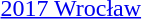<table>
<tr>
<td><a href='#'>2017 Wrocław</a></td>
<td></td>
<td></td>
<td></td>
</tr>
</table>
